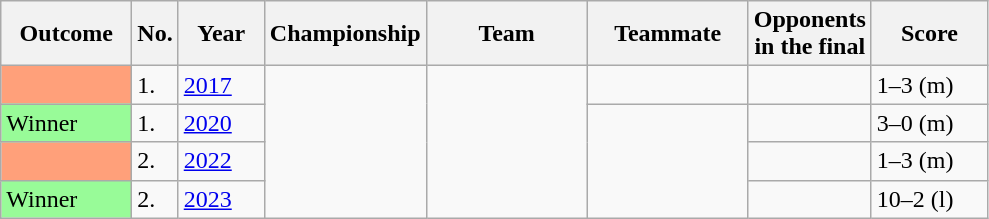<table class="sortable wikitable">
<tr>
<th style="width:80px;">Outcome</th>
<th style="width:20px;">No.</th>
<th style="width:50px;">Year</th>
<th style="width:60px;">Championship</th>
<th style="width:100px;">Team</th>
<th style="width:100px;">Teammate</th>
<th style="width:60px;">Opponents in the final</th>
<th style="width:70px;">Score</th>
</tr>
<tr style=>
<td style="background:#ffa07a;"></td>
<td>1.</td>
<td><a href='#'>2017</a></td>
<td rowspan=4></td>
<td rowspan=4></td>
<td></td>
<td></td>
<td>1–3 (m)</td>
</tr>
<tr style=>
<td style="background:#98FB98">Winner</td>
<td>1.</td>
<td><a href='#'>2020</a></td>
<td rowspan=3></td>
<td></td>
<td>3–0 (m)</td>
</tr>
<tr style=>
<td style="background:#ffa07a;"></td>
<td>2.</td>
<td><a href='#'>2022</a></td>
<td></td>
<td>1–3 (m)</td>
</tr>
<tr style=>
<td style="background:#98FB98">Winner</td>
<td>2.</td>
<td><a href='#'>2023</a></td>
<td></td>
<td>10–2 (l)</td>
</tr>
</table>
